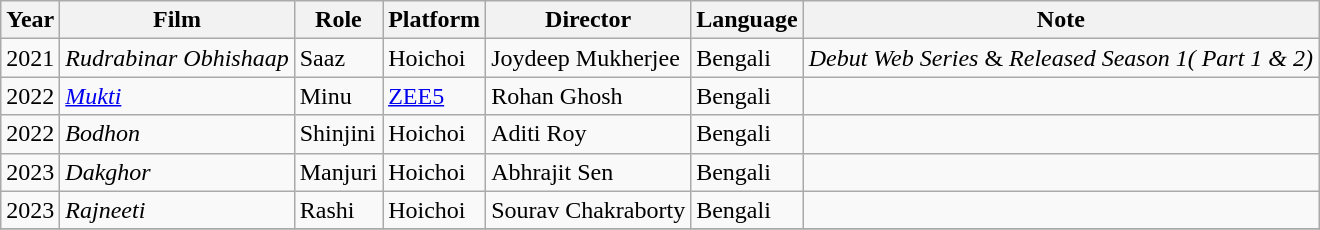<table class="wikitable">
<tr>
<th>Year</th>
<th>Film</th>
<th>Role</th>
<th>Platform</th>
<th>Director</th>
<th>Language</th>
<th>Note</th>
</tr>
<tr>
<td>2021</td>
<td><em>Rudrabinar Obhishaap </em></td>
<td>Saaz</td>
<td>Hoichoi</td>
<td>Joydeep Mukherjee</td>
<td>Bengali</td>
<td><em>Debut Web Series</em> & <em>Released Season 1( Part 1 & 2)</em></td>
</tr>
<tr>
<td>2022</td>
<td><em><a href='#'>Mukti</a> </em></td>
<td>Minu</td>
<td><a href='#'>ZEE5</a></td>
<td>Rohan Ghosh</td>
<td>Bengali</td>
<td></td>
</tr>
<tr>
<td>2022</td>
<td><em>Bodhon</em></td>
<td>Shinjini</td>
<td>Hoichoi</td>
<td>Aditi Roy</td>
<td>Bengali</td>
<td></td>
</tr>
<tr>
<td>2023</td>
<td><em>Dakghor</em></td>
<td>Manjuri</td>
<td>Hoichoi</td>
<td>Abhrajit Sen</td>
<td>Bengali</td>
<td></td>
</tr>
<tr>
<td>2023</td>
<td><em>Rajneeti</em></td>
<td>Rashi</td>
<td>Hoichoi</td>
<td>Sourav Chakraborty</td>
<td>Bengali</td>
<td></td>
</tr>
<tr>
</tr>
</table>
